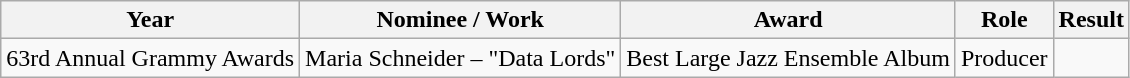<table class="wikitable">
<tr>
<th>Year</th>
<th>Nominee / Work</th>
<th>Award</th>
<th>Role</th>
<th>Result</th>
</tr>
<tr>
<td>63rd Annual Grammy Awards</td>
<td>Maria Schneider – "Data Lords"</td>
<td>Best Large Jazz Ensemble Album</td>
<td>Producer</td>
<td></td>
</tr>
</table>
